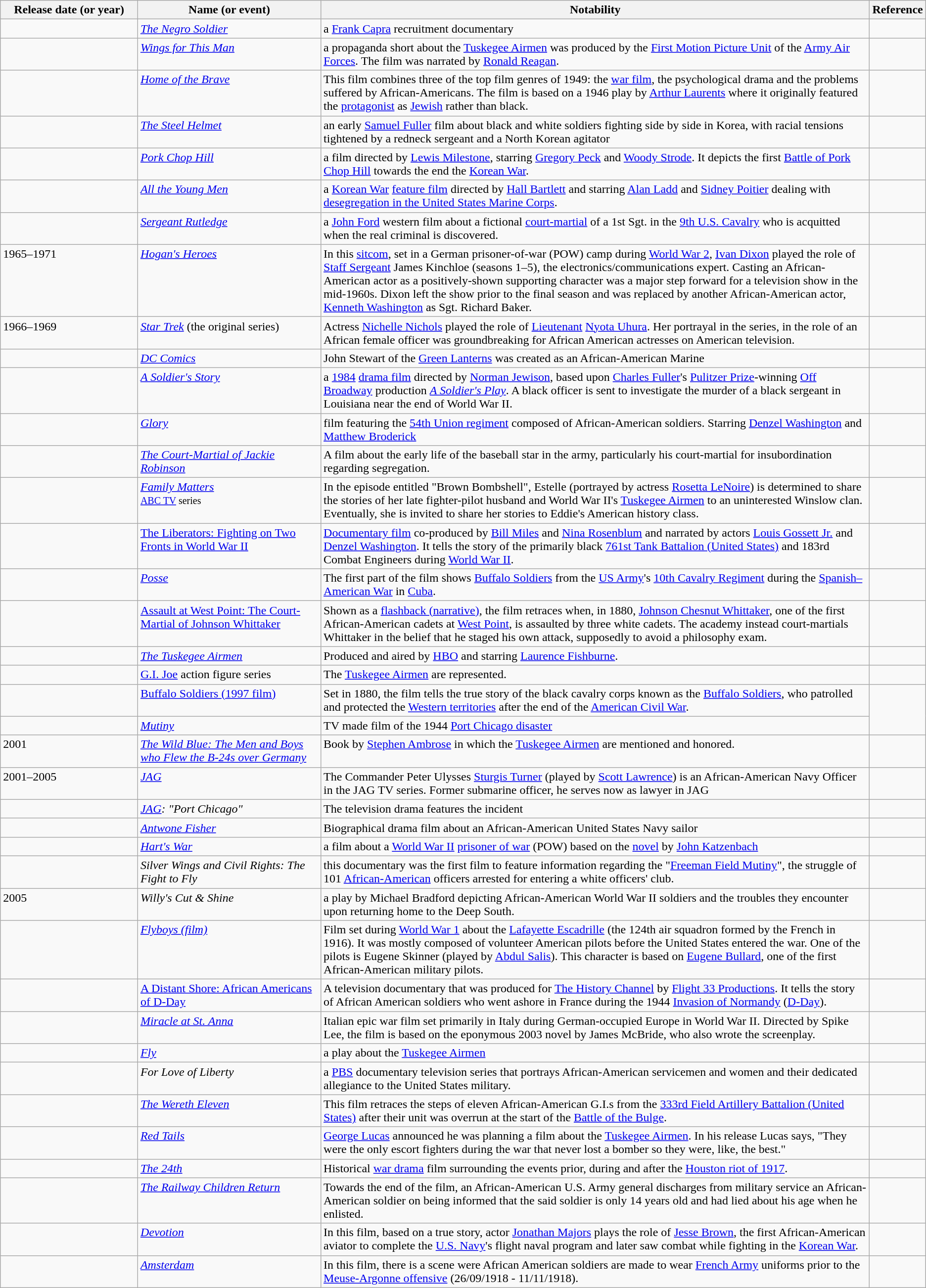<table class="wikitable sortable">
<tr>
<th width="15%">Release date (or year)</th>
<th width="20%">Name (or event)</th>
<th width="60%" class="unsortable">Notability</th>
<th width="5%" class="unsortable">Reference</th>
</tr>
<tr valign="top">
<td></td>
<td><em><a href='#'>The Negro Soldier</a></em></td>
<td>a <a href='#'>Frank Capra</a> recruitment documentary</td>
<td></td>
</tr>
<tr valign="top">
<td></td>
<td><em><a href='#'>Wings for This Man</a></em></td>
<td>a propaganda short about the <a href='#'>Tuskegee Airmen</a> was produced by the <a href='#'>First Motion Picture Unit</a> of the <a href='#'>Army Air Forces</a>. The film was narrated by <a href='#'>Ronald Reagan</a>.</td>
<td></td>
</tr>
<tr valign="top">
<td></td>
<td><em><a href='#'>Home of the Brave</a></em></td>
<td>This film combines three of the top film genres of 1949: the <a href='#'>war film</a>, the psychological drama and the problems suffered by African-Americans.  The film is based on a 1946 play by <a href='#'>Arthur Laurents</a> where it originally featured the <a href='#'>protagonist</a> as <a href='#'>Jewish</a> rather than black.</td>
<td></td>
</tr>
<tr valign="top">
<td></td>
<td><em><a href='#'>The Steel Helmet</a></em></td>
<td>an early <a href='#'>Samuel Fuller</a> film about black and white soldiers fighting side by side in Korea, with racial tensions tightened by a redneck sergeant and a North Korean agitator</td>
<td></td>
</tr>
<tr valign="top">
<td></td>
<td><em><a href='#'>Pork Chop Hill</a></em></td>
<td>a film directed by <a href='#'>Lewis Milestone</a>, starring <a href='#'>Gregory Peck</a> and <a href='#'>Woody Strode</a>.  It depicts the first <a href='#'>Battle of Pork Chop Hill</a> towards the end the <a href='#'>Korean War</a>.</td>
</tr>
<tr valign="top">
<td></td>
<td><em><a href='#'>All the Young Men</a></em></td>
<td>a <a href='#'>Korean War</a> <a href='#'>feature film</a> directed by <a href='#'>Hall Bartlett</a> and starring <a href='#'>Alan Ladd</a> and <a href='#'>Sidney Poitier</a> dealing with <a href='#'>desegregation in the United States Marine Corps</a>.</td>
<td></td>
</tr>
<tr valign="top">
<td></td>
<td><em><a href='#'>Sergeant Rutledge</a></em></td>
<td>a <a href='#'>John Ford</a> western film about a fictional <a href='#'>court-martial</a> of a 1st Sgt. in the <a href='#'>9th U.S. Cavalry</a> who is acquitted when the real criminal is discovered.</td>
<td></td>
</tr>
<tr valign="top">
<td>1965–1971</td>
<td><em><a href='#'>Hogan's Heroes</a></em></td>
<td>In this <a href='#'>sitcom</a>, set in a German prisoner-of-war (POW) camp during <a href='#'>World War 2</a>, <a href='#'>Ivan Dixon</a> played the role of <a href='#'>Staff Sergeant</a> James Kinchloe (seasons 1–5), the electronics/communications expert.  Casting an African-American actor as a positively-shown supporting character was a major step forward for a television show in the mid-1960s.  Dixon left the show prior to the final season and was replaced by another African-American actor, <a href='#'>Kenneth Washington</a> as Sgt. Richard Baker.</td>
<td></td>
</tr>
<tr valign="top">
<td>1966–1969</td>
<td><em><a href='#'>Star Trek</a></em> (the original series)</td>
<td>Actress <a href='#'>Nichelle Nichols</a> played the role of <a href='#'>Lieutenant</a> <a href='#'>Nyota Uhura</a>.  Her portrayal in the series, in the role of an African female officer was groundbreaking for African American actresses on American television.</td>
<td></td>
</tr>
<tr valign="top">
<td></td>
<td><em><a href='#'>DC Comics</a></em></td>
<td>John Stewart of the <a href='#'>Green Lanterns</a> was created as an African-American Marine</td>
<td></td>
</tr>
<tr valign="top">
<td></td>
<td><em><a href='#'>A Soldier's Story</a></em></td>
<td>a <a href='#'>1984</a> <a href='#'>drama film</a> directed by <a href='#'>Norman Jewison</a>, based upon <a href='#'>Charles Fuller</a>'s <a href='#'>Pulitzer Prize</a>-winning <a href='#'>Off Broadway</a> production <em><a href='#'>A Soldier's Play</a></em>. A black officer is sent to investigate the murder of a black sergeant in Louisiana near the end of World War II.</td>
<td></td>
</tr>
<tr valign="top">
<td></td>
<td><em><a href='#'>Glory</a></em></td>
<td>film featuring the <a href='#'>54th Union regiment</a> composed of African-American soldiers. Starring <a href='#'>Denzel Washington</a> and <a href='#'>Matthew Broderick</a></td>
<td></td>
</tr>
<tr valign="top">
<td></td>
<td><em><a href='#'>The Court-Martial of Jackie Robinson</a></em></td>
<td>A film about the early life of the baseball star in the army, particularly his court-martial for insubordination regarding segregation.</td>
<td></td>
</tr>
<tr valign="top">
<td></td>
<td><em><a href='#'>Family Matters</a></em> <br><small><a href='#'>ABC TV</a> series</small></td>
<td>In the episode entitled "Brown Bombshell", Estelle (portrayed by actress <a href='#'>Rosetta LeNoire</a>) is determined to share the stories of her late fighter-pilot husband and World War II's <a href='#'>Tuskegee Airmen</a> to an uninterested Winslow clan. Eventually, she is invited to share her stories to Eddie's American history class.</td>
<td></td>
</tr>
<tr valign="top">
<td></td>
<td><a href='#'>The Liberators: Fighting on Two Fronts in World War II</a></td>
<td><a href='#'>Documentary film</a> co-produced by <a href='#'>Bill Miles</a> and <a href='#'>Nina Rosenblum</a> and narrated by actors <a href='#'>Louis Gossett Jr.</a> and <a href='#'>Denzel Washington</a>.  It tells the story of the primarily black <a href='#'>761st Tank Battalion (United States)</a> and 183rd Combat Engineers during <a href='#'>World War II</a>.</td>
</tr>
<tr valign="top">
<td></td>
<td><a href='#'><em>Posse</em></a></td>
<td>The first part of the film shows <a href='#'>Buffalo Soldiers</a> from the <a href='#'>US Army</a>'s <a href='#'>10th Cavalry Regiment</a> during the <a href='#'>Spanish–American War</a> in <a href='#'>Cuba</a>.</td>
<td></td>
</tr>
<tr valign="top">
<td></td>
<td><a href='#'>Assault at West Point: The Court-Martial of Johnson Whittaker</a></td>
<td>Shown as a <a href='#'>flashback (narrative)</a>, the film retraces when, in 1880, <a href='#'>Johnson Chesnut Whittaker</a>, one of the first African-American cadets at <a href='#'>West Point</a>, is assaulted by three white cadets.  The academy instead court-martials Whittaker in the belief that he staged his own attack, supposedly to avoid a philosophy exam.</td>
<td></td>
</tr>
<tr valign="top">
<td></td>
<td><em><a href='#'>The Tuskegee Airmen</a></em></td>
<td>Produced and aired by <a href='#'>HBO</a> and starring <a href='#'>Laurence Fishburne</a>.</td>
<td></td>
</tr>
<tr valign="top">
<td></td>
<td><a href='#'>G.I. Joe</a> action figure series</td>
<td>The <a href='#'>Tuskegee Airmen</a> are represented.</td>
<td></td>
</tr>
<tr valign="top">
<td></td>
<td><a href='#'>Buffalo Soldiers (1997 film)</a></td>
<td>Set in 1880, the film tells the true story of the black cavalry corps known as the <a href='#'>Buffalo Soldiers</a>, who patrolled and protected the <a href='#'>Western territories</a> after the end of the <a href='#'>American Civil War</a>.</td>
</tr>
<tr valign="top">
<td></td>
<td><em><a href='#'>Mutiny</a></em></td>
<td>TV made film of the 1944 <a href='#'>Port Chicago disaster</a></td>
</tr>
<tr valign="top">
<td>2001</td>
<td><em><a href='#'>The Wild Blue: The Men and Boys who Flew the B-24s over Germany</a></em></td>
<td>Book by <a href='#'>Stephen Ambrose</a> in which the <a href='#'>Tuskegee Airmen</a> are mentioned and honored.</td>
<td></td>
</tr>
<tr valign="top">
<td>2001–2005</td>
<td><em><a href='#'>JAG</a></em></td>
<td>The Commander Peter Ulysses <a href='#'>Sturgis Turner</a> (played by <a href='#'>Scott Lawrence</a>) is an African-American Navy Officer in the JAG TV series. Former submarine officer, he serves now as lawyer in JAG</td>
<td></td>
</tr>
<tr valign="top">
<td></td>
<td><em><a href='#'>JAG</a>: "Port Chicago"</em></td>
<td>The television drama features the incident</td>
<td></td>
</tr>
<tr valign="top">
<td></td>
<td><em><a href='#'>Antwone Fisher</a></em></td>
<td>Biographical drama film about an African-American United States Navy sailor</td>
<td></td>
</tr>
<tr valign="top">
<td></td>
<td><em><a href='#'>Hart's War</a></em></td>
<td>a film about a <a href='#'>World War II</a> <a href='#'>prisoner of war</a> (POW) based on the <a href='#'>novel</a> by <a href='#'>John Katzenbach</a></td>
<td></td>
</tr>
<tr valign="top">
<td></td>
<td><em>Silver Wings and Civil Rights: The Fight to Fly</em></td>
<td>this documentary was the first film to feature information regarding the "<a href='#'>Freeman Field Mutiny</a>", the struggle of 101 <a href='#'>African-American</a> officers arrested for entering a white officers' club.</td>
<td></td>
</tr>
<tr valign="top">
<td>2005</td>
<td><em>Willy's Cut & Shine</em></td>
<td>a play by Michael Bradford depicting African-American World War II soldiers and the troubles they encounter upon returning home to the Deep South.</td>
<td></td>
</tr>
<tr valign="top">
<td></td>
<td><em><a href='#'>Flyboys (film)</a></em></td>
<td>Film set during <a href='#'>World War 1</a> about the <a href='#'>Lafayette Escadrille</a> (the 124th air squadron formed by the French in 1916).  It was mostly composed of volunteer American pilots before the United States entered the war.  One of the pilots is Eugene Skinner (played by <a href='#'>Abdul Salis</a>).  This character is based on <a href='#'>Eugene Bullard</a>, one of the first African-American military pilots.</td>
<td></td>
</tr>
<tr valign="top">
<td></td>
<td><a href='#'>A Distant Shore: African Americans of D-Day</a></td>
<td>A television documentary that was produced for <a href='#'>The History Channel</a> by <a href='#'>Flight 33 Productions</a>.  It tells the story of African American soldiers who went ashore in France during the 1944 <a href='#'>Invasion of Normandy</a> (<a href='#'>D-Day</a>).</td>
<td></td>
</tr>
<tr valign="top">
<td></td>
<td><em><a href='#'>Miracle at St. Anna</a></em></td>
<td>Italian epic war film set primarily in Italy during German-occupied Europe in World War II. Directed by Spike Lee, the film is based on the eponymous 2003 novel by James McBride, who also wrote the screenplay.</td>
<td></td>
</tr>
<tr valign="top">
<td></td>
<td><em><a href='#'>Fly</a></em></td>
<td>a play about the <a href='#'>Tuskegee Airmen</a></td>
<td></td>
</tr>
<tr valign="top">
<td></td>
<td><em>For Love of Liberty</em></td>
<td>a <a href='#'>PBS</a> documentary television series that portrays African-American servicemen and women and their dedicated allegiance to the United States military.</td>
<td></td>
</tr>
<tr valign="top">
<td></td>
<td><em><a href='#'>The Wereth Eleven</a></em></td>
<td>This film retraces the steps of eleven African-American G.I.s from the <a href='#'>333rd Field Artillery Battalion (United States)</a> after their unit was overrun at the start of the <a href='#'>Battle of the Bulge</a>.</td>
<td></td>
</tr>
<tr valign="top">
<td></td>
<td><em><a href='#'>Red Tails</a></em></td>
<td><a href='#'>George Lucas</a> announced he was planning a film about the <a href='#'>Tuskegee Airmen</a>. In his release Lucas says, "They were the only escort fighters during the war that never lost a bomber so they were, like, the best."</td>
<td></td>
</tr>
<tr valign="top">
<td></td>
<td><em><a href='#'>The 24th</a></em></td>
<td>Historical <a href='#'>war drama</a> film surrounding the events prior, during and after the <a href='#'>Houston riot of 1917</a>.</td>
<td></td>
</tr>
<tr valign="top">
<td></td>
<td><em><a href='#'>The Railway Children Return</a></em></td>
<td>Towards the end of the film, an African-American U.S. Army general discharges from military service an African-American soldier on being informed that the said soldier is only 14 years old and had lied about his age when he enlisted.</td>
<td></td>
</tr>
<tr valign="top">
<td></td>
<td><em><a href='#'>Devotion</a></em></td>
<td>In this film, based on a true story, actor <a href='#'>Jonathan Majors</a> plays the role of <a href='#'>Jesse Brown</a>, the first African-American aviator to complete the <a href='#'>U.S. Navy</a>'s flight naval program and later saw combat while fighting in the <a href='#'>Korean War</a>.</td>
<td></td>
</tr>
<tr valign="top">
<td></td>
<td><em><a href='#'>Amsterdam</a></em></td>
<td>In this film, there is a scene were African American soldiers are made to wear <a href='#'>French Army</a> uniforms prior to the <a href='#'>Meuse-Argonne offensive</a> (26/09/1918 - 11/11/1918).</td>
<td></td>
</tr>
</table>
